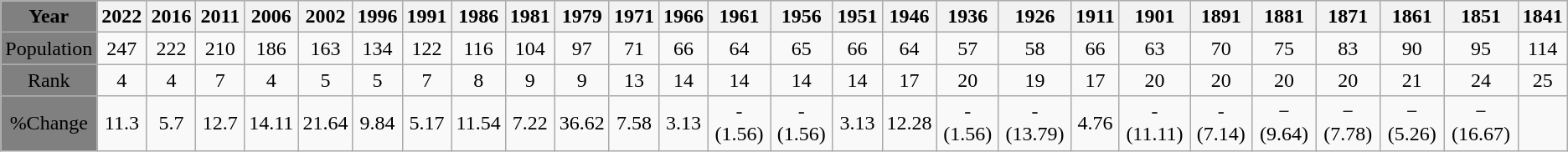<table class="wikitable">
<tr>
<th style="background:grey;">Year</th>
<th>2022</th>
<th>2016</th>
<th>2011</th>
<th>2006</th>
<th>2002</th>
<th>1996</th>
<th>1991</th>
<th>1986</th>
<th>1981</th>
<th>1979</th>
<th>1971</th>
<th>1966</th>
<th>1961</th>
<th>1956</th>
<th>1951</th>
<th>1946</th>
<th>1936</th>
<th>1926</th>
<th>1911</th>
<th>1901</th>
<th>1891</th>
<th>1881</th>
<th>1871</th>
<th>1861</th>
<th>1851</th>
<th>1841</th>
</tr>
<tr align="center">
<td style="background:grey;">Population</td>
<td>247</td>
<td>222</td>
<td>210</td>
<td>186</td>
<td>163</td>
<td>134</td>
<td>122</td>
<td>116</td>
<td>104</td>
<td>97</td>
<td>71</td>
<td>66</td>
<td>64</td>
<td>65</td>
<td>66</td>
<td>64</td>
<td>57</td>
<td>58</td>
<td>66</td>
<td>63</td>
<td>70</td>
<td>75</td>
<td>83</td>
<td>90</td>
<td>95</td>
<td>114</td>
</tr>
<tr align="center">
<td style="background:grey;">Rank</td>
<td>4</td>
<td>4</td>
<td>7</td>
<td>4</td>
<td>5</td>
<td>5</td>
<td>7</td>
<td>8</td>
<td>9</td>
<td>9</td>
<td>13</td>
<td>14</td>
<td>14</td>
<td>14</td>
<td>14</td>
<td>17</td>
<td>20</td>
<td>19</td>
<td>17</td>
<td>20</td>
<td>20</td>
<td>20</td>
<td>20</td>
<td>21</td>
<td>24</td>
<td>25</td>
</tr>
<tr align="center">
<td style="background:grey;">%Change</td>
<td>11.3</td>
<td>5.7</td>
<td>12.7</td>
<td>14.11</td>
<td>21.64</td>
<td>9.84</td>
<td>5.17</td>
<td>11.54</td>
<td>7.22</td>
<td>36.62</td>
<td>7.58</td>
<td>3.13</td>
<td>- (1.56)</td>
<td>- (1.56)</td>
<td>3.13</td>
<td>12.28</td>
<td>- (1.56)</td>
<td>- (13.79)</td>
<td>4.76</td>
<td>- (11.11)</td>
<td>- (7.14)</td>
<td>− (9.64)</td>
<td>− (7.78)</td>
<td>− (5.26)</td>
<td>− (16.67)</td>
<td></td>
</tr>
</table>
